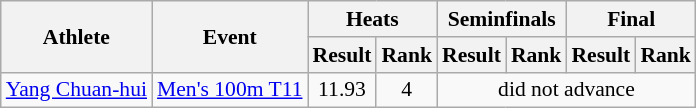<table class="wikitable" style="font-size:90%">
<tr>
<th rowspan="2">Athlete</th>
<th rowspan="2">Event</th>
<th colspan="2">Heats</th>
<th colspan="2">Seminfinals</th>
<th colspan="2">Final</th>
</tr>
<tr>
<th>Result</th>
<th>Rank</th>
<th>Result</th>
<th>Rank</th>
<th>Result</th>
<th>Rank</th>
</tr>
<tr align=center>
<td align=left><a href='#'>Yang Chuan-hui</a></td>
<td align=left><a href='#'>Men's 100m T11</a></td>
<td>11.93 <strong></strong></td>
<td>4</td>
<td colspan="4">did not advance</td>
</tr>
</table>
